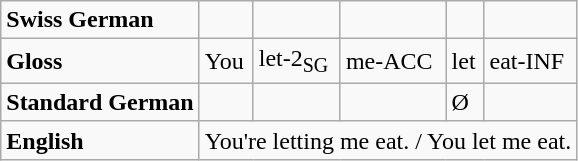<table class="wikitable">
<tr>
<td><strong>Swiss German</strong></td>
<td></td>
<td></td>
<td></td>
<td></td>
<td></td>
</tr>
<tr>
<td><strong>Gloss</strong></td>
<td>You</td>
<td>let-2<sub>SG</sub></td>
<td>me-ACC</td>
<td>let</td>
<td>eat-INF</td>
</tr>
<tr>
<td><strong>Standard German</strong></td>
<td></td>
<td></td>
<td></td>
<td>Ø</td>
<td></td>
</tr>
<tr>
<td><strong>English</strong></td>
<td colspan="5">You're letting me eat. / You let me eat.</td>
</tr>
</table>
